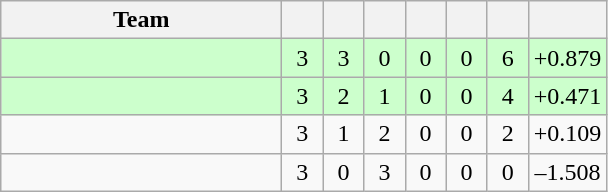<table class="wikitable" style="text-align:center">
<tr>
<th width=180>Team</th>
<th width=20></th>
<th width=20></th>
<th width=20></th>
<th width=20></th>
<th width=20></th>
<th width=20></th>
<th width=45></th>
</tr>
<tr style="background:#cfc">
<td align="left"></td>
<td>3</td>
<td>3</td>
<td>0</td>
<td>0</td>
<td>0</td>
<td>6</td>
<td>+0.879</td>
</tr>
<tr style="background:#cfc">
<td align="left"></td>
<td>3</td>
<td>2</td>
<td>1</td>
<td>0</td>
<td>0</td>
<td>4</td>
<td>+0.471</td>
</tr>
<tr>
<td align="left"></td>
<td>3</td>
<td>1</td>
<td>2</td>
<td>0</td>
<td>0</td>
<td>2</td>
<td>+0.109</td>
</tr>
<tr>
<td align="left"></td>
<td>3</td>
<td>0</td>
<td>3</td>
<td>0</td>
<td>0</td>
<td>0</td>
<td>–1.508</td>
</tr>
</table>
